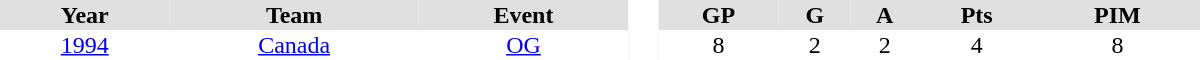<table border="0" cellpadding="1" cellspacing="0" style="text-align:center; width:50em">
<tr ALIGN="center" bgcolor="#e0e0e0">
<th>Year</th>
<th>Team</th>
<th>Event</th>
<th rowspan="99" bgcolor="#ffffff"> </th>
<th>GP</th>
<th>G</th>
<th>A</th>
<th>Pts</th>
<th>PIM</th>
</tr>
<tr>
<td><a href='#'>1994</a></td>
<td><a href='#'>Canada</a></td>
<td><a href='#'>OG</a></td>
<td>8</td>
<td>2</td>
<td>2</td>
<td>4</td>
<td>8</td>
</tr>
</table>
